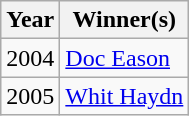<table class="wikitable sortable">
<tr>
<th>Year</th>
<th>Winner(s)</th>
</tr>
<tr>
<td>2004</td>
<td><a href='#'>Doc Eason</a></td>
</tr>
<tr>
<td>2005</td>
<td><a href='#'>Whit Haydn</a></td>
</tr>
</table>
